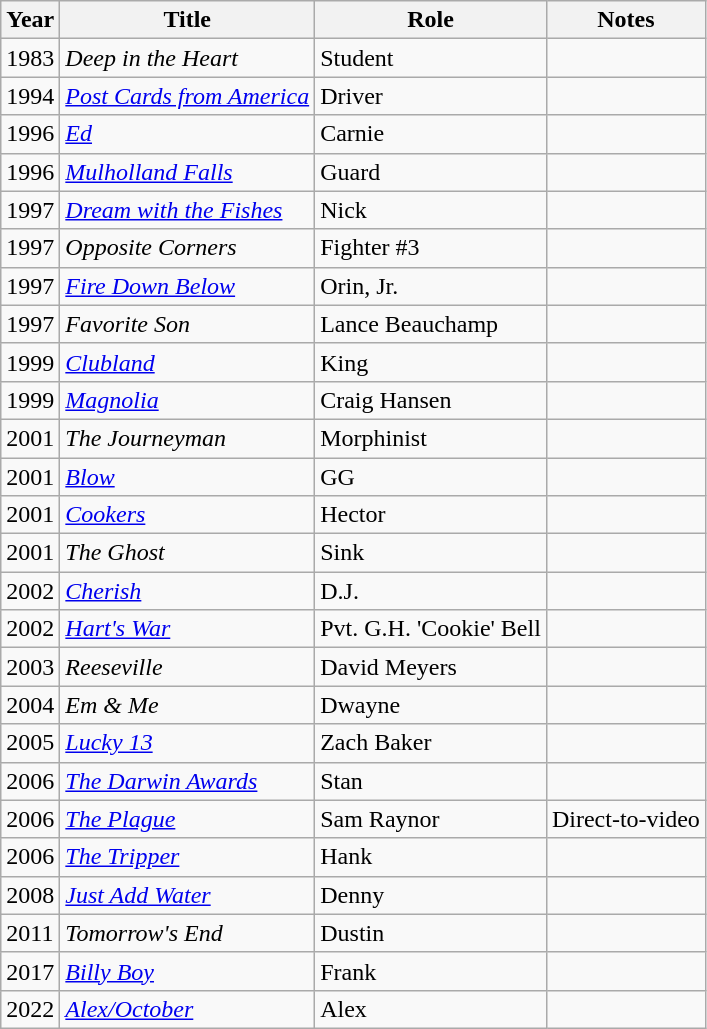<table class="wikitable sortable">
<tr>
<th>Year</th>
<th>Title</th>
<th>Role</th>
<th>Notes</th>
</tr>
<tr>
<td>1983</td>
<td><em>Deep in the Heart</em></td>
<td>Student</td>
<td></td>
</tr>
<tr>
<td>1994</td>
<td><em><a href='#'>Post Cards from America</a></em></td>
<td>Driver</td>
<td></td>
</tr>
<tr>
<td>1996</td>
<td><a href='#'><em>Ed</em></a></td>
<td>Carnie</td>
<td></td>
</tr>
<tr>
<td>1996</td>
<td><em><a href='#'>Mulholland Falls</a></em></td>
<td>Guard</td>
<td></td>
</tr>
<tr>
<td>1997</td>
<td><em><a href='#'>Dream with the Fishes</a></em></td>
<td>Nick</td>
<td></td>
</tr>
<tr>
<td>1997</td>
<td><em>Opposite Corners</em></td>
<td>Fighter #3</td>
<td></td>
</tr>
<tr>
<td>1997</td>
<td><a href='#'><em>Fire Down Below</em></a></td>
<td>Orin, Jr.</td>
<td></td>
</tr>
<tr>
<td>1997</td>
<td><em>Favorite Son</em></td>
<td>Lance Beauchamp</td>
<td></td>
</tr>
<tr>
<td>1999</td>
<td><a href='#'><em>Clubland</em></a></td>
<td>King</td>
<td></td>
</tr>
<tr>
<td>1999</td>
<td><a href='#'><em>Magnolia</em></a></td>
<td>Craig Hansen</td>
<td></td>
</tr>
<tr>
<td>2001</td>
<td><em>The Journeyman</em></td>
<td>Morphinist</td>
<td></td>
</tr>
<tr>
<td>2001</td>
<td><a href='#'><em>Blow</em></a></td>
<td>GG</td>
<td></td>
</tr>
<tr>
<td>2001</td>
<td><em><a href='#'>Cookers</a></em></td>
<td>Hector</td>
<td></td>
</tr>
<tr>
<td>2001</td>
<td><em>The Ghost</em></td>
<td>Sink</td>
<td></td>
</tr>
<tr>
<td>2002</td>
<td><a href='#'><em>Cherish</em></a></td>
<td>D.J.</td>
<td></td>
</tr>
<tr>
<td>2002</td>
<td><em><a href='#'>Hart's War</a></em></td>
<td>Pvt. G.H. 'Cookie' Bell</td>
<td></td>
</tr>
<tr>
<td>2003</td>
<td><em>Reeseville</em></td>
<td>David Meyers</td>
<td></td>
</tr>
<tr>
<td>2004</td>
<td><em>Em & Me</em></td>
<td>Dwayne</td>
<td></td>
</tr>
<tr>
<td>2005</td>
<td><em><a href='#'>Lucky 13</a></em></td>
<td>Zach Baker</td>
<td></td>
</tr>
<tr>
<td>2006</td>
<td><a href='#'><em>The Darwin Awards</em></a></td>
<td>Stan</td>
<td></td>
</tr>
<tr>
<td>2006</td>
<td><a href='#'><em>The Plague</em></a></td>
<td>Sam Raynor</td>
<td>Direct-to-video</td>
</tr>
<tr>
<td>2006</td>
<td><em><a href='#'>The Tripper</a></em></td>
<td>Hank</td>
<td></td>
</tr>
<tr>
<td>2008</td>
<td><a href='#'><em>Just Add Water</em></a></td>
<td>Denny</td>
<td></td>
</tr>
<tr>
<td>2011</td>
<td><em>Tomorrow's End</em></td>
<td>Dustin</td>
<td></td>
</tr>
<tr>
<td>2017</td>
<td><em><a href='#'>Billy Boy</a></em></td>
<td>Frank</td>
<td></td>
</tr>
<tr>
<td>2022</td>
<td><em><a href='#'>Alex/October</a></em></td>
<td>Alex</td>
<td></td>
</tr>
</table>
